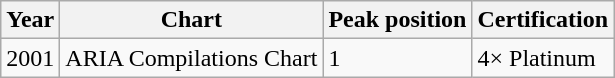<table class="wikitable" border="1">
<tr>
<th>Year</th>
<th>Chart</th>
<th>Peak position</th>
<th>Certification</th>
</tr>
<tr>
<td>2001</td>
<td>ARIA Compilations Chart</td>
<td>1</td>
<td>4× Platinum</td>
</tr>
</table>
